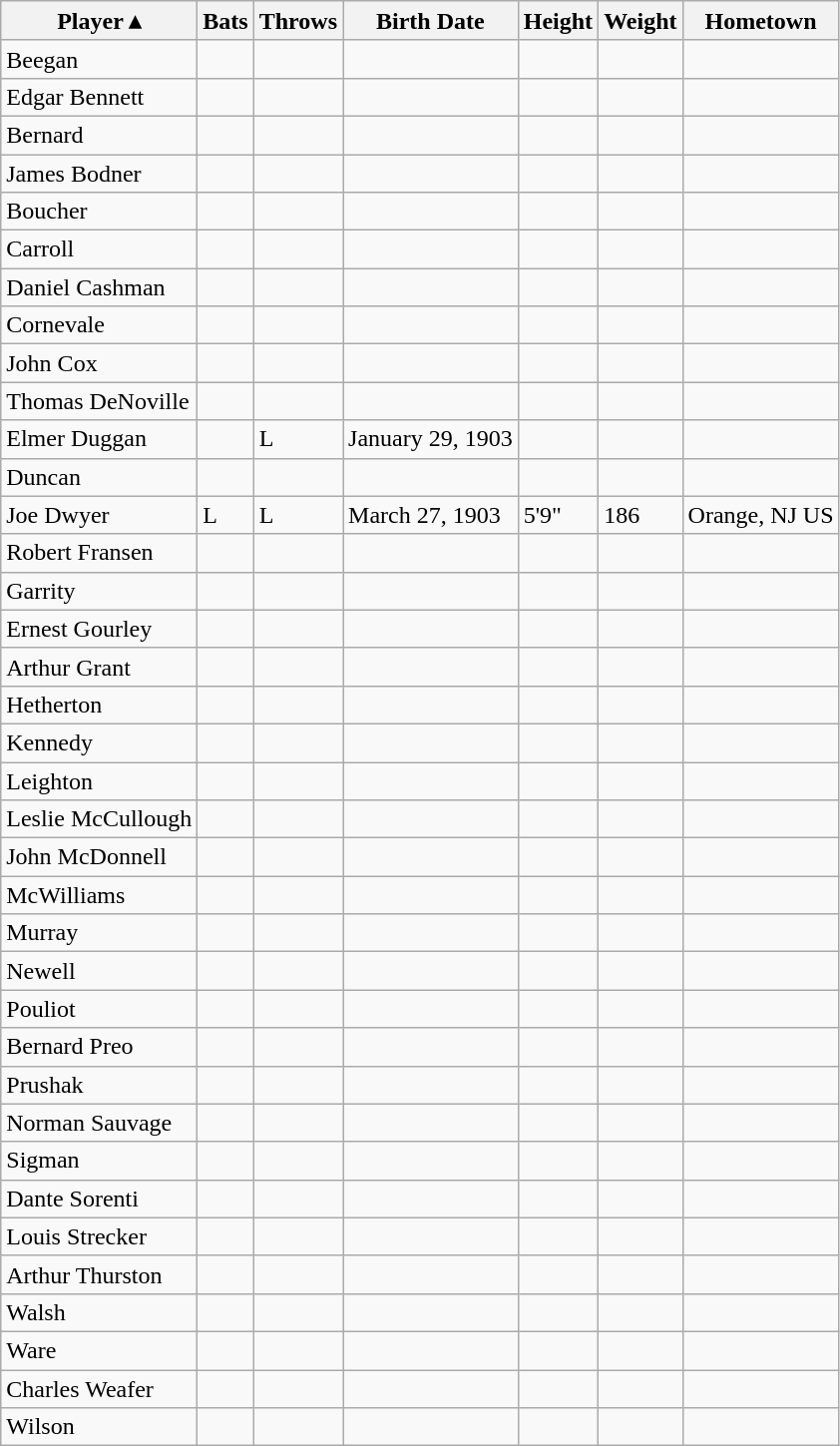<table class="wikitable sortable mw-collapsible mw-collapsed">
<tr>
<th>Player ▴</th>
<th>Bats</th>
<th>Throws</th>
<th>Birth Date</th>
<th>Height</th>
<th>Weight</th>
<th>Hometown</th>
</tr>
<tr>
<td>Beegan</td>
<td></td>
<td></td>
<td></td>
<td></td>
<td></td>
<td></td>
</tr>
<tr>
<td>Edgar Bennett</td>
<td></td>
<td></td>
<td></td>
<td></td>
<td></td>
<td></td>
</tr>
<tr>
<td>Bernard</td>
<td></td>
<td></td>
<td></td>
<td></td>
<td></td>
<td></td>
</tr>
<tr>
<td>James Bodner</td>
<td></td>
<td></td>
<td></td>
<td></td>
<td></td>
<td></td>
</tr>
<tr>
<td>Boucher</td>
<td></td>
<td></td>
<td></td>
<td></td>
<td></td>
<td></td>
</tr>
<tr>
<td>Carroll</td>
<td></td>
<td></td>
<td></td>
<td></td>
<td></td>
<td></td>
</tr>
<tr>
<td>Daniel Cashman</td>
<td></td>
<td></td>
<td></td>
<td></td>
<td></td>
<td></td>
</tr>
<tr>
<td>Cornevale</td>
<td></td>
<td></td>
<td></td>
<td></td>
<td></td>
<td></td>
</tr>
<tr>
<td>John Cox</td>
<td></td>
<td></td>
<td></td>
<td></td>
<td></td>
<td></td>
</tr>
<tr>
<td>Thomas DeNoville</td>
<td></td>
<td></td>
<td></td>
<td></td>
<td></td>
<td></td>
</tr>
<tr>
<td>Elmer Duggan</td>
<td></td>
<td>L</td>
<td>January 29, 1903</td>
<td></td>
<td></td>
<td></td>
</tr>
<tr>
<td>Duncan</td>
<td></td>
<td></td>
<td></td>
<td></td>
<td></td>
<td></td>
</tr>
<tr>
<td>Joe Dwyer</td>
<td>L</td>
<td>L</td>
<td>March 27, 1903</td>
<td>5'9"</td>
<td>186</td>
<td>Orange, NJ US</td>
</tr>
<tr>
<td>Robert Fransen</td>
<td></td>
<td></td>
<td></td>
<td></td>
<td></td>
<td></td>
</tr>
<tr>
<td>Garrity</td>
<td></td>
<td></td>
<td></td>
<td></td>
<td></td>
<td></td>
</tr>
<tr>
<td>Ernest Gourley</td>
<td></td>
<td></td>
<td></td>
<td></td>
<td></td>
<td></td>
</tr>
<tr>
<td>Arthur Grant</td>
<td></td>
<td></td>
<td></td>
<td></td>
<td></td>
<td></td>
</tr>
<tr>
<td>Hetherton</td>
<td></td>
<td></td>
<td></td>
<td></td>
<td></td>
<td></td>
</tr>
<tr>
<td>Kennedy</td>
<td></td>
<td></td>
<td></td>
<td></td>
<td></td>
<td></td>
</tr>
<tr>
<td>Leighton</td>
<td></td>
<td></td>
<td></td>
<td></td>
<td></td>
<td></td>
</tr>
<tr>
<td>Leslie McCullough</td>
<td></td>
<td></td>
<td></td>
<td></td>
<td></td>
<td></td>
</tr>
<tr>
<td>John McDonnell</td>
<td></td>
<td></td>
<td></td>
<td></td>
<td></td>
<td></td>
</tr>
<tr>
<td>McWilliams</td>
<td></td>
<td></td>
<td></td>
<td></td>
<td></td>
<td></td>
</tr>
<tr>
<td>Murray</td>
<td></td>
<td></td>
<td></td>
<td></td>
<td></td>
<td></td>
</tr>
<tr>
<td>Newell</td>
<td></td>
<td></td>
<td></td>
<td></td>
<td></td>
<td></td>
</tr>
<tr>
<td>Pouliot</td>
<td></td>
<td></td>
<td></td>
<td></td>
<td></td>
<td></td>
</tr>
<tr>
<td>Bernard Preo</td>
<td></td>
<td></td>
<td></td>
<td></td>
<td></td>
<td></td>
</tr>
<tr>
<td>Prushak</td>
<td></td>
<td></td>
<td></td>
<td></td>
<td></td>
<td></td>
</tr>
<tr>
<td>Norman Sauvage</td>
<td></td>
<td></td>
<td></td>
<td></td>
<td></td>
<td></td>
</tr>
<tr>
<td>Sigman</td>
<td></td>
<td></td>
<td></td>
<td></td>
<td></td>
<td></td>
</tr>
<tr>
<td>Dante Sorenti</td>
<td></td>
<td></td>
<td></td>
<td></td>
<td></td>
<td></td>
</tr>
<tr>
<td>Louis Strecker</td>
<td></td>
<td></td>
<td></td>
<td></td>
<td></td>
<td></td>
</tr>
<tr>
<td>Arthur Thurston</td>
<td></td>
<td></td>
<td></td>
<td></td>
<td></td>
<td></td>
</tr>
<tr>
<td>Walsh</td>
<td></td>
<td></td>
<td></td>
<td></td>
<td></td>
<td></td>
</tr>
<tr>
<td>Ware</td>
<td></td>
<td></td>
<td></td>
<td></td>
<td></td>
<td></td>
</tr>
<tr>
<td>Charles Weafer</td>
<td></td>
<td></td>
<td></td>
<td></td>
<td></td>
<td></td>
</tr>
<tr>
<td>Wilson</td>
<td></td>
<td></td>
<td></td>
<td></td>
<td></td>
<td></td>
</tr>
</table>
